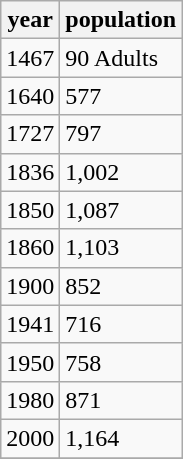<table class="wikitable">
<tr>
<th>year</th>
<th>population</th>
</tr>
<tr>
<td>1467</td>
<td>90 Adults</td>
</tr>
<tr>
<td>1640</td>
<td>577</td>
</tr>
<tr>
<td>1727</td>
<td>797</td>
</tr>
<tr>
<td>1836</td>
<td>1,002</td>
</tr>
<tr>
<td>1850</td>
<td>1,087</td>
</tr>
<tr>
<td>1860</td>
<td>1,103</td>
</tr>
<tr>
<td>1900</td>
<td>852</td>
</tr>
<tr>
<td>1941</td>
<td>716</td>
</tr>
<tr>
<td>1950</td>
<td>758</td>
</tr>
<tr>
<td>1980</td>
<td>871</td>
</tr>
<tr>
<td>2000</td>
<td>1,164</td>
</tr>
<tr>
</tr>
</table>
